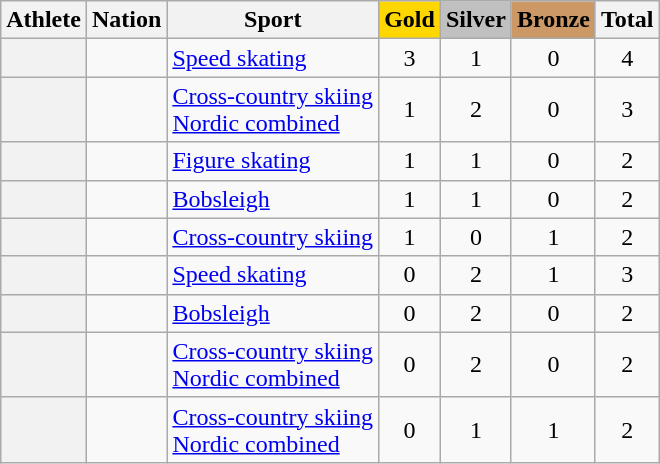<table class="wikitable sortable plainrowheaders" style="text-align:center">
<tr>
<th scope="col">Athlete</th>
<th scope="col">Nation</th>
<th scope="col">Sport</th>
<th scope="col" style="background-color: gold"><strong>Gold</strong></th>
<th scope="col" style="background-color: silver"><strong>Silver</strong></th>
<th scope="col" style="background-color: #cc9966"><strong>Bronze</strong></th>
<th scope="col">Total</th>
</tr>
<tr>
<th scope="row"></th>
<td align=left></td>
<td align=left><a href='#'>Speed skating</a></td>
<td>3</td>
<td>1</td>
<td>0</td>
<td>4</td>
</tr>
<tr>
<th scope="row"></th>
<td align=left></td>
<td align=left><a href='#'>Cross-country skiing</a><br><a href='#'>Nordic combined</a></td>
<td>1</td>
<td>2</td>
<td>0</td>
<td>3</td>
</tr>
<tr>
<th scope="row"></th>
<td align=left></td>
<td align=left><a href='#'>Figure skating</a></td>
<td>1</td>
<td>1</td>
<td>0</td>
<td>2</td>
</tr>
<tr>
<th scope="row"></th>
<td align=left></td>
<td align=left><a href='#'>Bobsleigh</a></td>
<td>1</td>
<td>1</td>
<td>0</td>
<td>2</td>
</tr>
<tr>
<th scope="row"></th>
<td align=left></td>
<td align=left><a href='#'>Cross-country skiing</a></td>
<td>1</td>
<td>0</td>
<td>1</td>
<td>2</td>
</tr>
<tr>
<th scope="row"></th>
<td align=left></td>
<td align=left><a href='#'>Speed skating</a></td>
<td>0</td>
<td>2</td>
<td>1</td>
<td>3</td>
</tr>
<tr>
<th scope="row"></th>
<td align=left></td>
<td align=left><a href='#'>Bobsleigh</a></td>
<td>0</td>
<td>2</td>
<td>0</td>
<td>2</td>
</tr>
<tr>
<th scope="row"></th>
<td align=left></td>
<td align=left><a href='#'>Cross-country skiing</a><br><a href='#'>Nordic combined</a></td>
<td>0</td>
<td>2</td>
<td>0</td>
<td>2</td>
</tr>
<tr>
<th scope="row"></th>
<td align=left></td>
<td align=left><a href='#'>Cross-country skiing</a><br><a href='#'>Nordic combined</a></td>
<td>0</td>
<td>1</td>
<td>1</td>
<td>2</td>
</tr>
</table>
